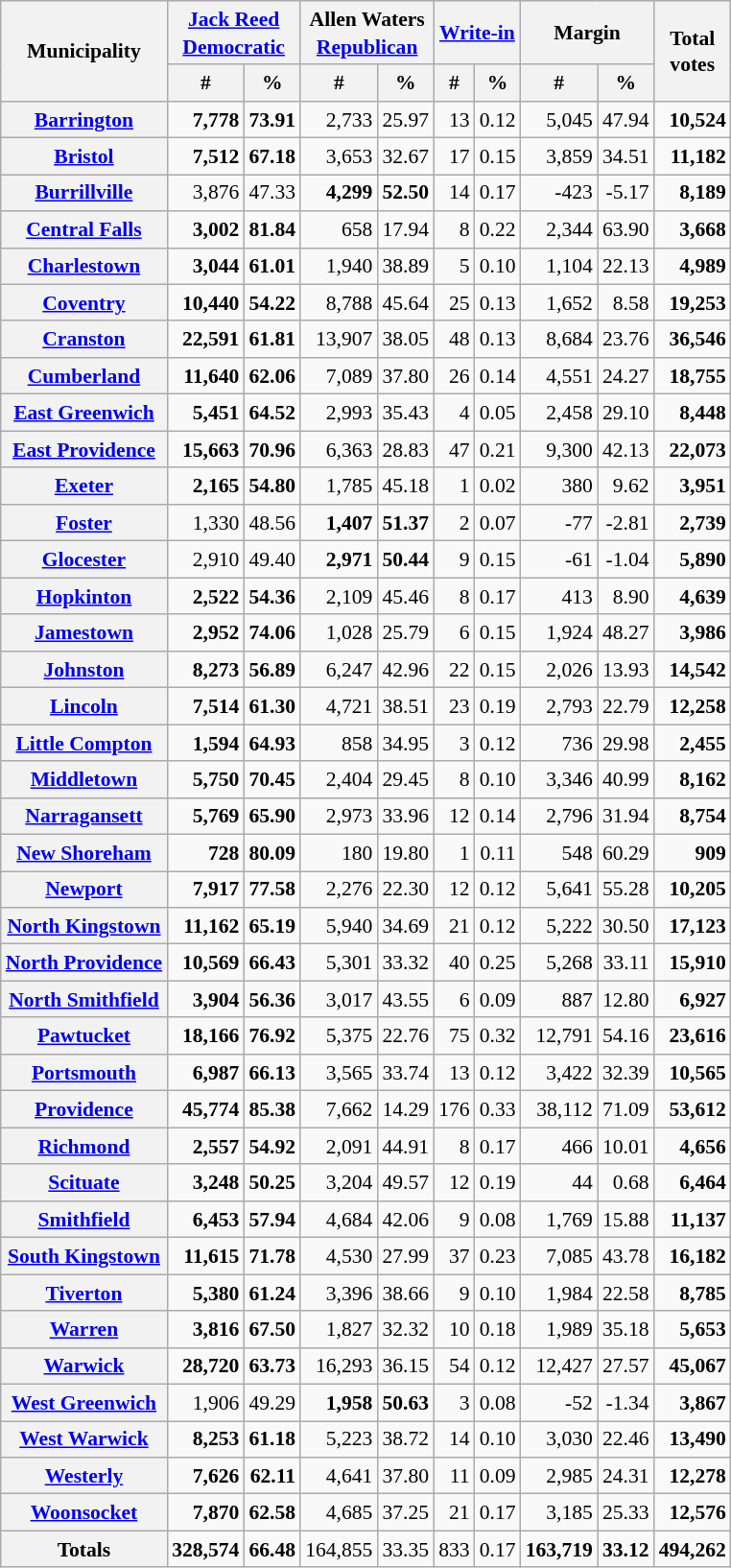<table class="wikitable sortable" style="text-align:right;font-size:90%;line-height:1.3">
<tr>
<th rowspan="2">Municipality</th>
<th colspan="2"><a href='#'>Jack Reed</a><br><a href='#'>Democratic</a></th>
<th colspan="2">Allen Waters<br><a href='#'>Republican</a></th>
<th colspan="2"><a href='#'>Write-in</a></th>
<th colspan="2">Margin</th>
<th rowspan="2">Total<br>votes</th>
</tr>
<tr>
<th data-sort-type="number">#</th>
<th data-sort-type="number">%</th>
<th data-sort-type="number">#</th>
<th data-sort-type="number">%</th>
<th data-sort-type="number">#</th>
<th data-sort-type="number">%</th>
<th data-sort-type="number">#</th>
<th data-sort-type="number">%</th>
</tr>
<tr>
<th><a href='#'>Barrington</a></th>
<td><strong>7,778</strong></td>
<td><strong>73.91</strong></td>
<td>2,733</td>
<td>25.97</td>
<td>13</td>
<td>0.12</td>
<td>5,045</td>
<td>47.94</td>
<td><strong>10,524</strong></td>
</tr>
<tr>
<th><a href='#'>Bristol</a></th>
<td><strong>7,512</strong></td>
<td><strong>67.18</strong></td>
<td>3,653</td>
<td>32.67</td>
<td>17</td>
<td>0.15</td>
<td>3,859</td>
<td>34.51</td>
<td><strong>11,182</strong></td>
</tr>
<tr>
<th><a href='#'>Burrillville</a></th>
<td>3,876</td>
<td>47.33</td>
<td><strong>4,299</strong></td>
<td><strong>52.50</strong></td>
<td>14</td>
<td>0.17</td>
<td>-423</td>
<td>-5.17</td>
<td><strong>8,189</strong></td>
</tr>
<tr>
<th><a href='#'>Central Falls</a></th>
<td><strong>3,002</strong></td>
<td><strong>81.84</strong></td>
<td>658</td>
<td>17.94</td>
<td>8</td>
<td>0.22</td>
<td>2,344</td>
<td>63.90</td>
<td><strong>3,668</strong></td>
</tr>
<tr>
<th><a href='#'>Charlestown</a></th>
<td><strong>3,044</strong></td>
<td><strong>61.01</strong></td>
<td>1,940</td>
<td>38.89</td>
<td>5</td>
<td>0.10</td>
<td>1,104</td>
<td>22.13</td>
<td><strong>4,989</strong></td>
</tr>
<tr>
<th><a href='#'>Coventry</a></th>
<td><strong>10,440</strong></td>
<td><strong>54.22</strong></td>
<td>8,788</td>
<td>45.64</td>
<td>25</td>
<td>0.13</td>
<td>1,652</td>
<td>8.58</td>
<td><strong>19,253</strong></td>
</tr>
<tr>
<th><a href='#'>Cranston</a></th>
<td><strong>22,591</strong></td>
<td><strong>61.81</strong></td>
<td>13,907</td>
<td>38.05</td>
<td>48</td>
<td>0.13</td>
<td>8,684</td>
<td>23.76</td>
<td><strong>36,546</strong></td>
</tr>
<tr>
<th><a href='#'>Cumberland</a></th>
<td><strong>11,640</strong></td>
<td><strong>62.06</strong></td>
<td>7,089</td>
<td>37.80</td>
<td>26</td>
<td>0.14</td>
<td>4,551</td>
<td>24.27</td>
<td><strong>18,755</strong></td>
</tr>
<tr>
<th><a href='#'>East Greenwich</a></th>
<td><strong>5,451</strong></td>
<td><strong>64.52</strong></td>
<td>2,993</td>
<td>35.43</td>
<td>4</td>
<td>0.05</td>
<td>2,458</td>
<td>29.10</td>
<td><strong>8,448</strong></td>
</tr>
<tr>
<th><a href='#'>East Providence</a></th>
<td><strong>15,663</strong></td>
<td><strong>70.96</strong></td>
<td>6,363</td>
<td>28.83</td>
<td>47</td>
<td>0.21</td>
<td>9,300</td>
<td>42.13</td>
<td><strong>22,073</strong></td>
</tr>
<tr>
<th><a href='#'>Exeter</a></th>
<td><strong>2,165</strong></td>
<td><strong>54.80</strong></td>
<td>1,785</td>
<td>45.18</td>
<td>1</td>
<td>0.02</td>
<td>380</td>
<td>9.62</td>
<td><strong>3,951</strong></td>
</tr>
<tr>
<th><a href='#'>Foster</a></th>
<td>1,330</td>
<td>48.56</td>
<td><strong>1,407</strong></td>
<td><strong>51.37</strong></td>
<td>2</td>
<td>0.07</td>
<td>-77</td>
<td>-2.81</td>
<td><strong>2,739</strong></td>
</tr>
<tr>
<th><a href='#'>Glocester</a></th>
<td>2,910</td>
<td>49.40</td>
<td><strong>2,971</strong></td>
<td><strong>50.44</strong></td>
<td>9</td>
<td>0.15</td>
<td>-61</td>
<td>-1.04</td>
<td><strong>5,890</strong></td>
</tr>
<tr>
<th><a href='#'>Hopkinton</a></th>
<td><strong>2,522</strong></td>
<td><strong>54.36</strong></td>
<td>2,109</td>
<td>45.46</td>
<td>8</td>
<td>0.17</td>
<td>413</td>
<td>8.90</td>
<td><strong>4,639</strong></td>
</tr>
<tr>
<th><a href='#'>Jamestown</a></th>
<td><strong>2,952</strong></td>
<td><strong>74.06</strong></td>
<td>1,028</td>
<td>25.79</td>
<td>6</td>
<td>0.15</td>
<td>1,924</td>
<td>48.27</td>
<td><strong>3,986</strong></td>
</tr>
<tr>
<th><a href='#'>Johnston</a></th>
<td><strong>8,273</strong></td>
<td><strong>56.89</strong></td>
<td>6,247</td>
<td>42.96</td>
<td>22</td>
<td>0.15</td>
<td>2,026</td>
<td>13.93</td>
<td><strong>14,542</strong></td>
</tr>
<tr>
<th><a href='#'>Lincoln</a></th>
<td><strong>7,514</strong></td>
<td><strong>61.30</strong></td>
<td>4,721</td>
<td>38.51</td>
<td>23</td>
<td>0.19</td>
<td>2,793</td>
<td>22.79</td>
<td><strong>12,258</strong></td>
</tr>
<tr>
<th><a href='#'>Little Compton</a></th>
<td><strong>1,594</strong></td>
<td><strong>64.93</strong></td>
<td>858</td>
<td>34.95</td>
<td>3</td>
<td>0.12</td>
<td>736</td>
<td>29.98</td>
<td><strong>2,455</strong></td>
</tr>
<tr>
<th><a href='#'>Middletown</a></th>
<td><strong>5,750</strong></td>
<td><strong>70.45</strong></td>
<td>2,404</td>
<td>29.45</td>
<td>8</td>
<td>0.10</td>
<td>3,346</td>
<td>40.99</td>
<td><strong>8,162</strong></td>
</tr>
<tr>
<th><a href='#'>Narragansett</a></th>
<td><strong>5,769</strong></td>
<td><strong>65.90</strong></td>
<td>2,973</td>
<td>33.96</td>
<td>12</td>
<td>0.14</td>
<td>2,796</td>
<td>31.94</td>
<td><strong>8,754</strong></td>
</tr>
<tr>
<th><a href='#'>New Shoreham</a></th>
<td><strong>728</strong></td>
<td><strong>80.09</strong></td>
<td>180</td>
<td>19.80</td>
<td>1</td>
<td>0.11</td>
<td>548</td>
<td>60.29</td>
<td><strong>909</strong></td>
</tr>
<tr>
<th><a href='#'>Newport</a></th>
<td><strong>7,917</strong></td>
<td><strong>77.58</strong></td>
<td>2,276</td>
<td>22.30</td>
<td>12</td>
<td>0.12</td>
<td>5,641</td>
<td>55.28</td>
<td><strong>10,205</strong></td>
</tr>
<tr>
<th><a href='#'>North Kingstown</a></th>
<td><strong>11,162</strong></td>
<td><strong>65.19</strong></td>
<td>5,940</td>
<td>34.69</td>
<td>21</td>
<td>0.12</td>
<td>5,222</td>
<td>30.50</td>
<td><strong>17,123</strong></td>
</tr>
<tr>
<th><a href='#'>North Providence</a></th>
<td><strong>10,569</strong></td>
<td><strong>66.43</strong></td>
<td>5,301</td>
<td>33.32</td>
<td>40</td>
<td>0.25</td>
<td>5,268</td>
<td>33.11</td>
<td><strong>15,910</strong></td>
</tr>
<tr>
<th><a href='#'>North Smithfield</a></th>
<td><strong>3,904</strong></td>
<td><strong>56.36</strong></td>
<td>3,017</td>
<td>43.55</td>
<td>6</td>
<td>0.09</td>
<td>887</td>
<td>12.80</td>
<td><strong>6,927</strong></td>
</tr>
<tr>
<th><a href='#'>Pawtucket</a></th>
<td><strong>18,166</strong></td>
<td><strong>76.92</strong></td>
<td>5,375</td>
<td>22.76</td>
<td>75</td>
<td>0.32</td>
<td>12,791</td>
<td>54.16</td>
<td><strong>23,616</strong></td>
</tr>
<tr>
<th><a href='#'>Portsmouth</a></th>
<td><strong>6,987</strong></td>
<td><strong>66.13</strong></td>
<td>3,565</td>
<td>33.74</td>
<td>13</td>
<td>0.12</td>
<td>3,422</td>
<td>32.39</td>
<td><strong>10,565</strong></td>
</tr>
<tr>
<th><a href='#'>Providence</a></th>
<td><strong>45,774</strong></td>
<td><strong>85.38</strong></td>
<td>7,662</td>
<td>14.29</td>
<td>176</td>
<td>0.33</td>
<td>38,112</td>
<td>71.09</td>
<td><strong>53,612</strong></td>
</tr>
<tr>
<th><a href='#'>Richmond</a></th>
<td><strong>2,557</strong></td>
<td><strong>54.92</strong></td>
<td>2,091</td>
<td>44.91</td>
<td>8</td>
<td>0.17</td>
<td>466</td>
<td>10.01</td>
<td><strong>4,656</strong></td>
</tr>
<tr>
<th><a href='#'>Scituate</a></th>
<td><strong>3,248</strong></td>
<td><strong>50.25</strong></td>
<td>3,204</td>
<td>49.57</td>
<td>12</td>
<td>0.19</td>
<td>44</td>
<td>0.68</td>
<td><strong>6,464</strong></td>
</tr>
<tr>
<th><a href='#'>Smithfield</a></th>
<td><strong>6,453</strong></td>
<td><strong>57.94</strong></td>
<td>4,684</td>
<td>42.06</td>
<td>9</td>
<td>0.08</td>
<td>1,769</td>
<td>15.88</td>
<td><strong>11,137</strong></td>
</tr>
<tr>
<th><a href='#'>South Kingstown</a></th>
<td><strong>11,615</strong></td>
<td><strong>71.78</strong></td>
<td>4,530</td>
<td>27.99</td>
<td>37</td>
<td>0.23</td>
<td>7,085</td>
<td>43.78</td>
<td><strong>16,182</strong></td>
</tr>
<tr>
<th><a href='#'>Tiverton</a></th>
<td><strong>5,380</strong></td>
<td><strong>61.24</strong></td>
<td>3,396</td>
<td>38.66</td>
<td>9</td>
<td>0.10</td>
<td>1,984</td>
<td>22.58</td>
<td><strong>8,785</strong></td>
</tr>
<tr>
<th><a href='#'>Warren</a></th>
<td><strong>3,816</strong></td>
<td><strong>67.50</strong></td>
<td>1,827</td>
<td>32.32</td>
<td>10</td>
<td>0.18</td>
<td>1,989</td>
<td>35.18</td>
<td><strong>5,653</strong></td>
</tr>
<tr>
<th><a href='#'>Warwick</a></th>
<td><strong>28,720</strong></td>
<td><strong>63.73</strong></td>
<td>16,293</td>
<td>36.15</td>
<td>54</td>
<td>0.12</td>
<td>12,427</td>
<td>27.57</td>
<td><strong>45,067</strong></td>
</tr>
<tr>
<th><a href='#'>West Greenwich</a></th>
<td>1,906</td>
<td>49.29</td>
<td><strong>1,958</strong></td>
<td><strong>50.63</strong></td>
<td>3</td>
<td>0.08</td>
<td>-52</td>
<td>-1.34</td>
<td><strong>3,867</strong></td>
</tr>
<tr>
<th><a href='#'>West Warwick</a></th>
<td><strong>8,253</strong></td>
<td><strong>61.18</strong></td>
<td>5,223</td>
<td>38.72</td>
<td>14</td>
<td>0.10</td>
<td>3,030</td>
<td>22.46</td>
<td><strong>13,490</strong></td>
</tr>
<tr>
<th><a href='#'>Westerly</a></th>
<td><strong>7,626</strong></td>
<td><strong>62.11</strong></td>
<td>4,641</td>
<td>37.80</td>
<td>11</td>
<td>0.09</td>
<td>2,985</td>
<td>24.31</td>
<td><strong>12,278</strong></td>
</tr>
<tr>
<th><a href='#'>Woonsocket</a></th>
<td><strong>7,870</strong></td>
<td><strong>62.58</strong></td>
<td>4,685</td>
<td>37.25</td>
<td>21</td>
<td>0.17</td>
<td>3,185</td>
<td>25.33</td>
<td><strong>12,576</strong></td>
</tr>
<tr class="sortbottom">
<th>Totals</th>
<td><strong>328,574</strong></td>
<td><strong>66.48</strong></td>
<td>164,855</td>
<td>33.35</td>
<td>833</td>
<td>0.17</td>
<td><strong>163,719</strong></td>
<td><strong>33.12</strong></td>
<td><strong>494,262</strong></td>
</tr>
</table>
